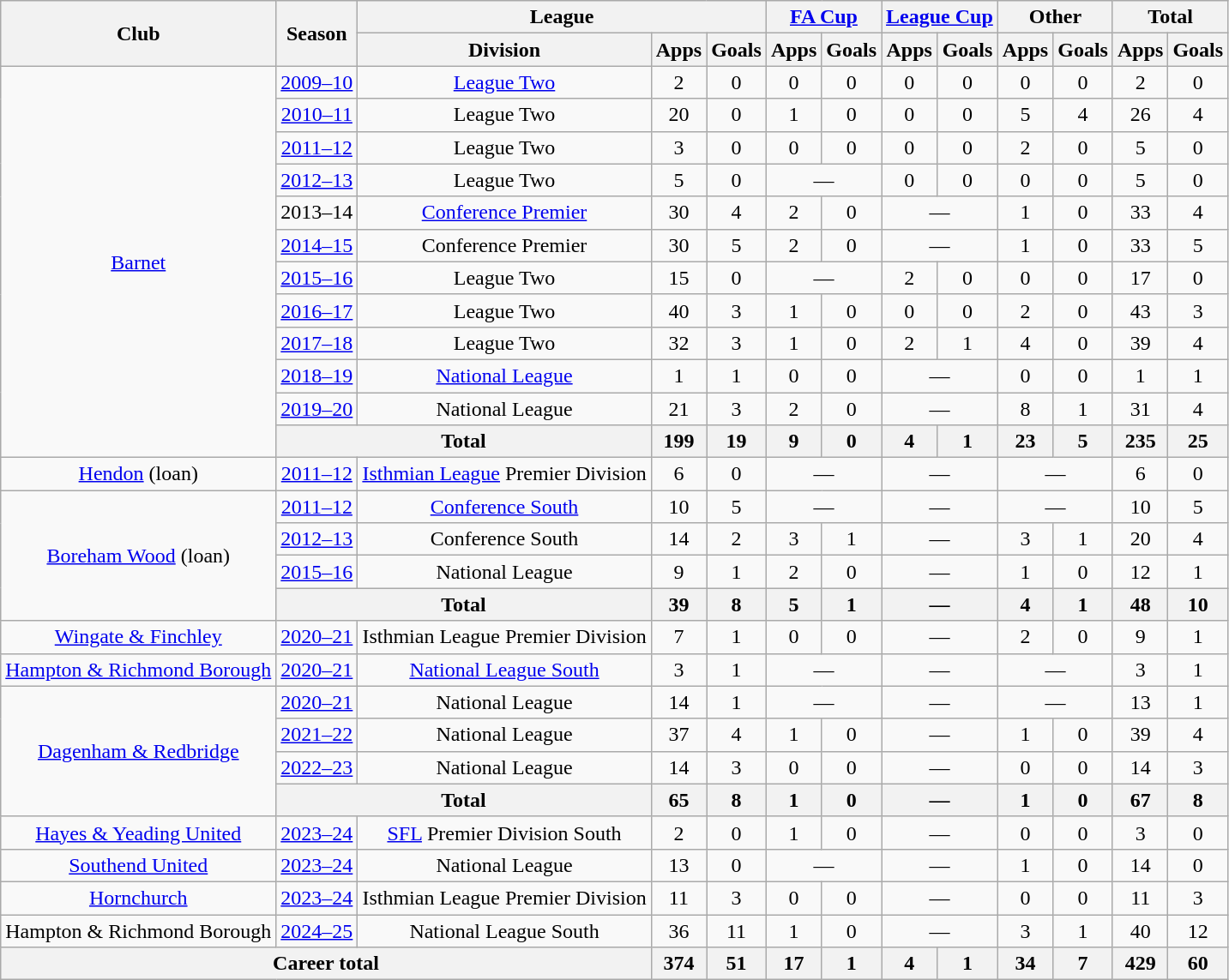<table class="wikitable" style="text-align: center;">
<tr>
<th rowspan="2">Club</th>
<th rowspan="2">Season</th>
<th colspan="3">League</th>
<th colspan="2"><a href='#'>FA Cup</a></th>
<th colspan="2"><a href='#'>League Cup</a></th>
<th colspan="2">Other</th>
<th colspan="2">Total</th>
</tr>
<tr>
<th>Division</th>
<th>Apps</th>
<th>Goals</th>
<th>Apps</th>
<th>Goals</th>
<th>Apps</th>
<th>Goals</th>
<th>Apps</th>
<th>Goals</th>
<th>Apps</th>
<th>Goals</th>
</tr>
<tr>
<td rowspan="12"><a href='#'>Barnet</a></td>
<td><a href='#'>2009–10</a></td>
<td><a href='#'>League Two</a></td>
<td>2</td>
<td>0</td>
<td>0</td>
<td>0</td>
<td>0</td>
<td>0</td>
<td>0</td>
<td>0</td>
<td>2</td>
<td>0</td>
</tr>
<tr>
<td><a href='#'>2010–11</a></td>
<td>League Two</td>
<td>20</td>
<td>0</td>
<td>1</td>
<td>0</td>
<td>0</td>
<td>0</td>
<td>5</td>
<td>4</td>
<td>26</td>
<td>4</td>
</tr>
<tr>
<td><a href='#'>2011–12</a></td>
<td>League Two</td>
<td>3</td>
<td>0</td>
<td>0</td>
<td>0</td>
<td>0</td>
<td>0</td>
<td>2</td>
<td>0</td>
<td>5</td>
<td>0</td>
</tr>
<tr>
<td><a href='#'>2012–13</a></td>
<td>League Two</td>
<td>5</td>
<td>0</td>
<td colspan="2">—</td>
<td>0</td>
<td>0</td>
<td>0</td>
<td>0</td>
<td>5</td>
<td>0</td>
</tr>
<tr>
<td>2013–14</td>
<td><a href='#'>Conference Premier</a></td>
<td>30</td>
<td>4</td>
<td>2</td>
<td>0</td>
<td colspan="2">—</td>
<td>1</td>
<td>0</td>
<td>33</td>
<td>4</td>
</tr>
<tr>
<td><a href='#'>2014–15</a></td>
<td>Conference Premier</td>
<td>30</td>
<td>5</td>
<td>2</td>
<td>0</td>
<td colspan="2">—</td>
<td>1</td>
<td>0</td>
<td>33</td>
<td>5</td>
</tr>
<tr>
<td><a href='#'>2015–16</a></td>
<td>League Two</td>
<td>15</td>
<td>0</td>
<td colspan="2">—</td>
<td>2</td>
<td>0</td>
<td>0</td>
<td>0</td>
<td>17</td>
<td>0</td>
</tr>
<tr>
<td><a href='#'>2016–17</a></td>
<td>League Two</td>
<td>40</td>
<td>3</td>
<td>1</td>
<td>0</td>
<td>0</td>
<td>0</td>
<td>2</td>
<td>0</td>
<td>43</td>
<td>3</td>
</tr>
<tr>
<td><a href='#'>2017–18</a></td>
<td>League Two</td>
<td>32</td>
<td>3</td>
<td>1</td>
<td>0</td>
<td>2</td>
<td>1</td>
<td>4</td>
<td>0</td>
<td>39</td>
<td>4</td>
</tr>
<tr>
<td><a href='#'>2018–19</a></td>
<td><a href='#'>National League</a></td>
<td>1</td>
<td>1</td>
<td>0</td>
<td>0</td>
<td colspan="2">—</td>
<td>0</td>
<td>0</td>
<td>1</td>
<td>1</td>
</tr>
<tr>
<td><a href='#'>2019–20</a></td>
<td>National League</td>
<td>21</td>
<td>3</td>
<td>2</td>
<td>0</td>
<td colspan="2">—</td>
<td>8</td>
<td>1</td>
<td>31</td>
<td>4</td>
</tr>
<tr>
<th colspan="2">Total</th>
<th>199</th>
<th>19</th>
<th>9</th>
<th>0</th>
<th>4</th>
<th>1</th>
<th>23</th>
<th>5</th>
<th>235</th>
<th>25</th>
</tr>
<tr>
<td><a href='#'>Hendon</a> (loan)</td>
<td><a href='#'>2011–12</a></td>
<td><a href='#'>Isthmian League</a> Premier Division</td>
<td>6</td>
<td>0</td>
<td colspan="2">—</td>
<td colspan="2">—</td>
<td colspan="2">—</td>
<td>6</td>
<td>0</td>
</tr>
<tr>
<td rowspan="4"><a href='#'>Boreham Wood</a> (loan)</td>
<td><a href='#'>2011–12</a></td>
<td><a href='#'>Conference South</a></td>
<td>10</td>
<td>5</td>
<td colspan="2">—</td>
<td colspan="2">—</td>
<td colspan="2">—</td>
<td>10</td>
<td>5</td>
</tr>
<tr>
<td><a href='#'>2012–13</a></td>
<td>Conference South</td>
<td>14</td>
<td>2</td>
<td>3</td>
<td>1</td>
<td colspan="2">—</td>
<td>3</td>
<td>1</td>
<td>20</td>
<td>4</td>
</tr>
<tr>
<td><a href='#'>2015–16</a></td>
<td>National League</td>
<td>9</td>
<td>1</td>
<td>2</td>
<td>0</td>
<td colspan="2">—</td>
<td>1</td>
<td>0</td>
<td>12</td>
<td>1</td>
</tr>
<tr>
<th colspan="2">Total</th>
<th>39</th>
<th>8</th>
<th>5</th>
<th>1</th>
<th colspan="2">—</th>
<th>4</th>
<th>1</th>
<th>48</th>
<th>10</th>
</tr>
<tr>
<td><a href='#'>Wingate & Finchley</a></td>
<td><a href='#'>2020–21</a></td>
<td>Isthmian League Premier Division</td>
<td>7</td>
<td>1</td>
<td>0</td>
<td>0</td>
<td colspan="2">—</td>
<td>2</td>
<td>0</td>
<td>9</td>
<td>1</td>
</tr>
<tr>
<td><a href='#'>Hampton & Richmond Borough</a></td>
<td><a href='#'>2020–21</a></td>
<td><a href='#'>National League South</a></td>
<td>3</td>
<td>1</td>
<td colspan="2">—</td>
<td colspan="2">—</td>
<td colspan="2">—</td>
<td>3</td>
<td>1</td>
</tr>
<tr>
<td rowspan="4"><a href='#'>Dagenham & Redbridge</a></td>
<td><a href='#'>2020–21</a></td>
<td>National League</td>
<td>14</td>
<td>1</td>
<td colspan="2">—</td>
<td colspan="2">—</td>
<td colspan="2">—</td>
<td>13</td>
<td>1</td>
</tr>
<tr>
<td><a href='#'>2021–22</a></td>
<td>National League</td>
<td>37</td>
<td>4</td>
<td>1</td>
<td>0</td>
<td colspan="2">—</td>
<td>1</td>
<td>0</td>
<td>39</td>
<td>4</td>
</tr>
<tr>
<td><a href='#'>2022–23</a></td>
<td>National League</td>
<td>14</td>
<td>3</td>
<td>0</td>
<td>0</td>
<td colspan="2">—</td>
<td>0</td>
<td>0</td>
<td>14</td>
<td>3</td>
</tr>
<tr>
<th colspan="2">Total</th>
<th>65</th>
<th>8</th>
<th>1</th>
<th>0</th>
<th colspan="2">—</th>
<th>1</th>
<th>0</th>
<th>67</th>
<th>8</th>
</tr>
<tr>
<td><a href='#'>Hayes & Yeading United</a></td>
<td><a href='#'>2023–24</a></td>
<td><a href='#'>SFL</a> Premier Division South</td>
<td>2</td>
<td>0</td>
<td>1</td>
<td>0</td>
<td colspan="2">—</td>
<td>0</td>
<td>0</td>
<td>3</td>
<td>0</td>
</tr>
<tr>
<td><a href='#'>Southend United</a></td>
<td><a href='#'>2023–24</a></td>
<td>National League</td>
<td>13</td>
<td>0</td>
<td colspan="2">—</td>
<td colspan="2">—</td>
<td>1</td>
<td>0</td>
<td>14</td>
<td>0</td>
</tr>
<tr>
<td><a href='#'>Hornchurch</a></td>
<td><a href='#'>2023–24</a></td>
<td>Isthmian League Premier Division</td>
<td>11</td>
<td>3</td>
<td>0</td>
<td>0</td>
<td colspan="2">—</td>
<td>0</td>
<td>0</td>
<td>11</td>
<td>3</td>
</tr>
<tr>
<td>Hampton & Richmond Borough</td>
<td><a href='#'>2024–25</a></td>
<td>National League South</td>
<td>36</td>
<td>11</td>
<td>1</td>
<td>0</td>
<td colspan="2">—</td>
<td>3</td>
<td>1</td>
<td>40</td>
<td>12</td>
</tr>
<tr>
<th colspan="3">Career total</th>
<th>374</th>
<th>51</th>
<th>17</th>
<th>1</th>
<th>4</th>
<th>1</th>
<th>34</th>
<th>7</th>
<th>429</th>
<th>60</th>
</tr>
</table>
